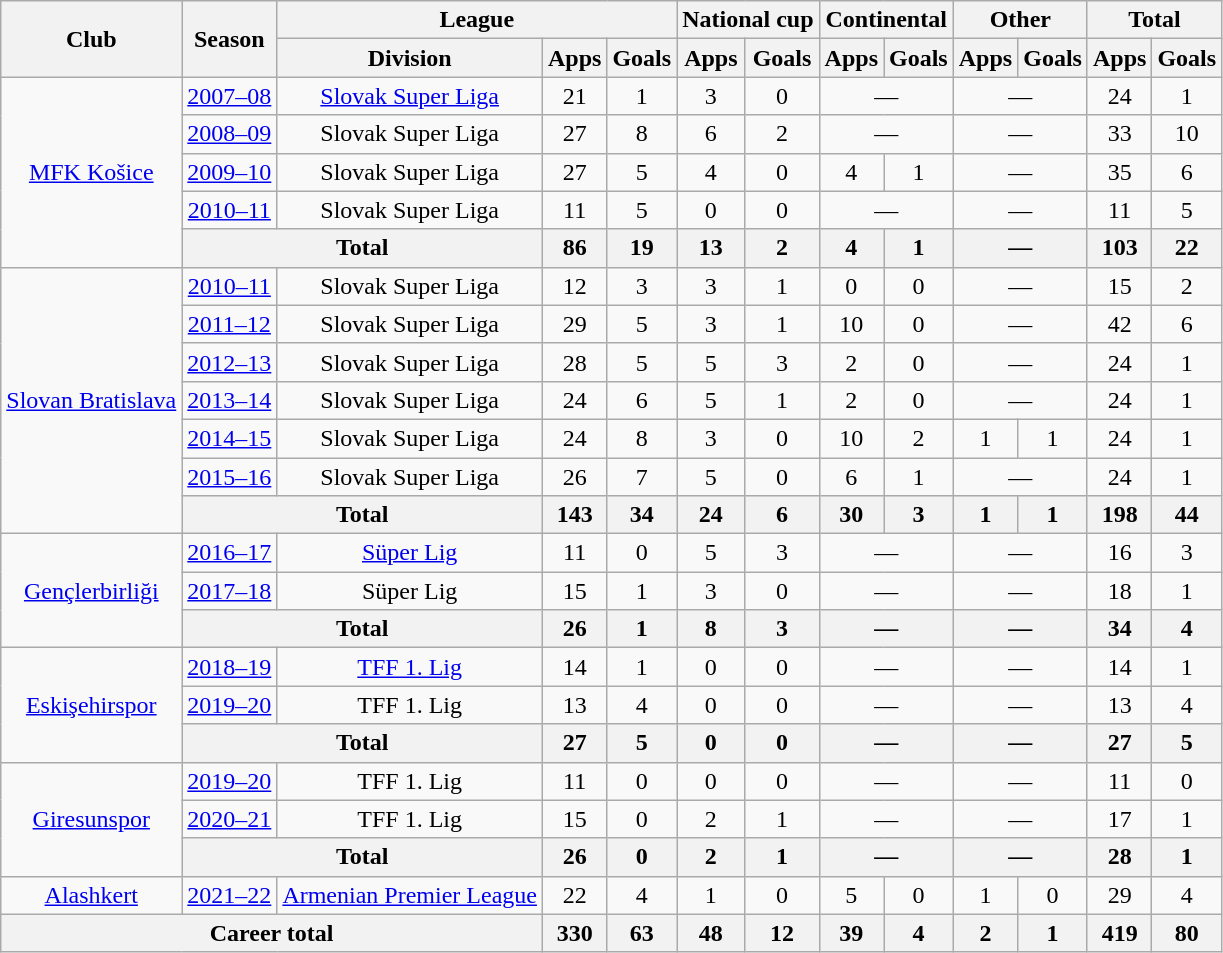<table class="wikitable" style="text-align:center">
<tr>
<th rowspan="2">Club</th>
<th rowspan="2">Season</th>
<th colspan="3">League</th>
<th colspan="2">National cup</th>
<th colspan="2">Continental</th>
<th colspan="2">Other</th>
<th colspan="2">Total</th>
</tr>
<tr>
<th>Division</th>
<th>Apps</th>
<th>Goals</th>
<th>Apps</th>
<th>Goals</th>
<th>Apps</th>
<th>Goals</th>
<th>Apps</th>
<th>Goals</th>
<th>Apps</th>
<th>Goals</th>
</tr>
<tr>
<td rowspan="5"><a href='#'>MFK Košice</a></td>
<td><a href='#'>2007–08</a></td>
<td><a href='#'>Slovak Super Liga</a></td>
<td>21</td>
<td>1</td>
<td>3</td>
<td>0</td>
<td colspan="2">—</td>
<td colspan="2">—</td>
<td>24</td>
<td>1</td>
</tr>
<tr>
<td><a href='#'>2008–09</a></td>
<td>Slovak Super Liga</td>
<td>27</td>
<td>8</td>
<td>6</td>
<td>2</td>
<td colspan="2">—</td>
<td colspan="2">—</td>
<td>33</td>
<td>10</td>
</tr>
<tr>
<td><a href='#'>2009–10</a></td>
<td>Slovak Super Liga</td>
<td>27</td>
<td>5</td>
<td>4</td>
<td>0</td>
<td>4</td>
<td>1</td>
<td colspan="2">—</td>
<td>35</td>
<td>6</td>
</tr>
<tr>
<td><a href='#'>2010–11</a></td>
<td>Slovak Super Liga</td>
<td>11</td>
<td>5</td>
<td>0</td>
<td>0</td>
<td colspan="2">—</td>
<td colspan="2">—</td>
<td>11</td>
<td>5</td>
</tr>
<tr>
<th colspan="2">Total</th>
<th>86</th>
<th>19</th>
<th>13</th>
<th>2</th>
<th>4</th>
<th>1</th>
<th colspan="2">—</th>
<th>103</th>
<th>22</th>
</tr>
<tr>
<td rowspan="7"><a href='#'>Slovan Bratislava</a></td>
<td><a href='#'>2010–11</a></td>
<td>Slovak Super Liga</td>
<td>12</td>
<td>3</td>
<td>3</td>
<td>1</td>
<td>0</td>
<td>0</td>
<td colspan="2">—</td>
<td>15</td>
<td>2</td>
</tr>
<tr>
<td><a href='#'>2011–12</a></td>
<td>Slovak Super Liga</td>
<td>29</td>
<td>5</td>
<td>3</td>
<td>1</td>
<td>10</td>
<td>0</td>
<td colspan="2">—</td>
<td>42</td>
<td>6</td>
</tr>
<tr>
<td><a href='#'>2012–13</a></td>
<td>Slovak Super Liga</td>
<td>28</td>
<td>5</td>
<td>5</td>
<td>3</td>
<td>2</td>
<td>0</td>
<td colspan="2">—</td>
<td>24</td>
<td>1</td>
</tr>
<tr>
<td><a href='#'>2013–14</a></td>
<td>Slovak Super Liga</td>
<td>24</td>
<td>6</td>
<td>5</td>
<td>1</td>
<td>2</td>
<td>0</td>
<td colspan="2">—</td>
<td>24</td>
<td>1</td>
</tr>
<tr>
<td><a href='#'>2014–15</a></td>
<td>Slovak Super Liga</td>
<td>24</td>
<td>8</td>
<td>3</td>
<td>0</td>
<td>10</td>
<td>2</td>
<td>1</td>
<td>1</td>
<td>24</td>
<td>1</td>
</tr>
<tr>
<td><a href='#'>2015–16</a></td>
<td>Slovak Super Liga</td>
<td>26</td>
<td>7</td>
<td>5</td>
<td>0</td>
<td>6</td>
<td>1</td>
<td colspan="2">—</td>
<td>24</td>
<td>1</td>
</tr>
<tr>
<th colspan="2">Total</th>
<th>143</th>
<th>34</th>
<th>24</th>
<th>6</th>
<th>30</th>
<th>3</th>
<th>1</th>
<th>1</th>
<th>198</th>
<th>44</th>
</tr>
<tr>
<td rowspan="3"><a href='#'>Gençlerbirliği</a></td>
<td><a href='#'>2016–17</a></td>
<td><a href='#'>Süper Lig</a></td>
<td>11</td>
<td>0</td>
<td>5</td>
<td>3</td>
<td colspan="2">—</td>
<td colspan="2">—</td>
<td>16</td>
<td>3</td>
</tr>
<tr>
<td><a href='#'>2017–18</a></td>
<td>Süper Lig</td>
<td>15</td>
<td>1</td>
<td>3</td>
<td>0</td>
<td colspan="2">—</td>
<td colspan="2">—</td>
<td>18</td>
<td>1</td>
</tr>
<tr>
<th colspan="2">Total</th>
<th>26</th>
<th>1</th>
<th>8</th>
<th>3</th>
<th colspan="2">—</th>
<th colspan="2">—</th>
<th>34</th>
<th>4</th>
</tr>
<tr>
<td rowspan="3"><a href='#'>Eskişehirspor</a></td>
<td><a href='#'>2018–19</a></td>
<td><a href='#'>TFF 1. Lig</a></td>
<td>14</td>
<td>1</td>
<td>0</td>
<td>0</td>
<td colspan="2">—</td>
<td colspan="2">—</td>
<td>14</td>
<td>1</td>
</tr>
<tr>
<td><a href='#'>2019–20</a></td>
<td>TFF 1. Lig</td>
<td>13</td>
<td>4</td>
<td>0</td>
<td>0</td>
<td colspan="2">—</td>
<td colspan="2">—</td>
<td>13</td>
<td>4</td>
</tr>
<tr>
<th colspan="2">Total</th>
<th>27</th>
<th>5</th>
<th>0</th>
<th>0</th>
<th colspan="2">—</th>
<th colspan="2">—</th>
<th>27</th>
<th>5</th>
</tr>
<tr>
<td rowspan="3"><a href='#'>Giresunspor</a></td>
<td><a href='#'>2019–20</a></td>
<td>TFF 1. Lig</td>
<td>11</td>
<td>0</td>
<td>0</td>
<td>0</td>
<td colspan="2">—</td>
<td colspan="2">—</td>
<td>11</td>
<td>0</td>
</tr>
<tr>
<td><a href='#'>2020–21</a></td>
<td>TFF 1. Lig</td>
<td>15</td>
<td>0</td>
<td>2</td>
<td>1</td>
<td colspan="2">—</td>
<td colspan="2">—</td>
<td>17</td>
<td>1</td>
</tr>
<tr>
<th colspan="2">Total</th>
<th>26</th>
<th>0</th>
<th>2</th>
<th>1</th>
<th colspan="2">—</th>
<th colspan="2">—</th>
<th>28</th>
<th>1</th>
</tr>
<tr>
<td><a href='#'>Alashkert</a></td>
<td><a href='#'>2021–22</a></td>
<td><a href='#'>Armenian Premier League</a></td>
<td>22</td>
<td>4</td>
<td>1</td>
<td>0</td>
<td>5</td>
<td>0</td>
<td>1</td>
<td>0</td>
<td>29</td>
<td>4</td>
</tr>
<tr>
<th colspan="3">Career total</th>
<th>330</th>
<th>63</th>
<th>48</th>
<th>12</th>
<th>39</th>
<th>4</th>
<th>2</th>
<th>1</th>
<th>419</th>
<th>80</th>
</tr>
</table>
